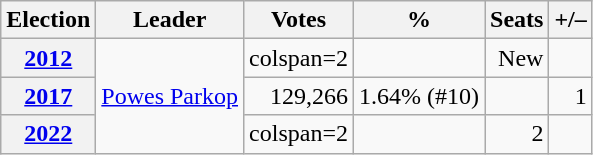<table class="wikitable" style="text-align:right">
<tr>
<th>Election</th>
<th>Leader</th>
<th>Votes</th>
<th>%</th>
<th>Seats</th>
<th>+/–</th>
</tr>
<tr>
<th><a href='#'>2012</a></th>
<td rowspan=3><a href='#'>Powes Parkop</a></td>
<td>colspan=2 </td>
<td></td>
<td>New</td>
</tr>
<tr>
<th><a href='#'>2017</a></th>
<td>129,266</td>
<td>1.64% (#10)</td>
<td></td>
<td> 1</td>
</tr>
<tr>
<th><a href='#'>2022</a></th>
<td>colspan=2 </td>
<td></td>
<td> 2</td>
</tr>
</table>
